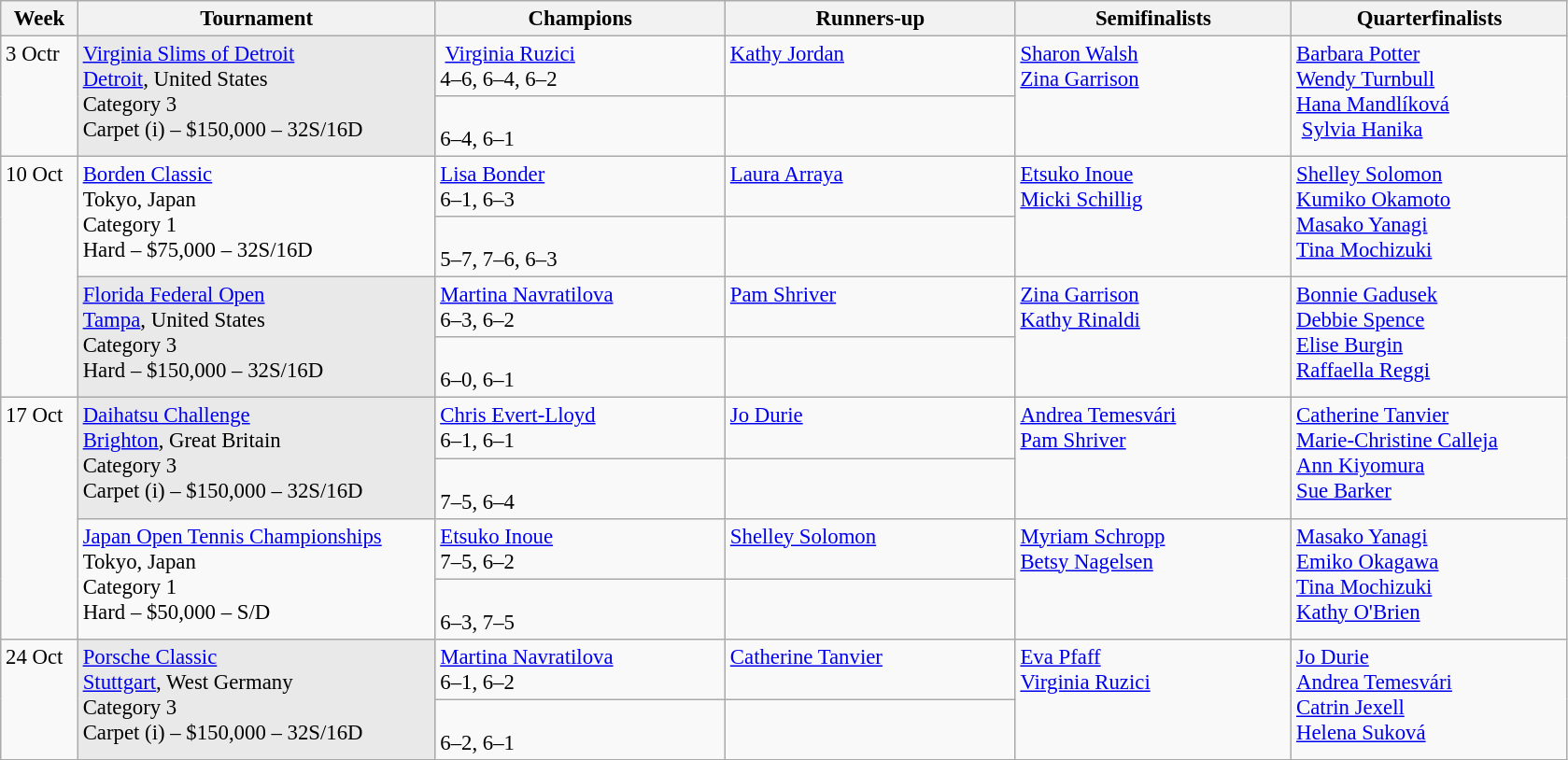<table class=wikitable style=font-size:95%>
<tr>
<th style="width:48px;">Week</th>
<th style="width:248px;">Tournament</th>
<th style="width:200px;">Champions</th>
<th style="width:200px;">Runners-up</th>
<th style="width:190px;">Semifinalists</th>
<th style="width:190px;">Quarterfinalists</th>
</tr>
<tr valign=top>
<td rowspan=2>3 Octr</td>
<td rowspan=2 style="background:#e9e9e9;"><a href='#'>Virginia Slims of Detroit</a><br> <a href='#'>Detroit</a>, United States <br>Category 3 <br>Carpet (i) – $150,000 – 32S/16D</td>
<td> <a href='#'>Virginia Ruzici</a> <br>4–6, 6–4, 6–2</td>
<td> <a href='#'>Kathy Jordan</a></td>
<td rowspan=2> <a href='#'>Sharon Walsh</a> <br> <a href='#'>Zina Garrison</a></td>
<td rowspan=2> <a href='#'>Barbara Potter</a> <br> <a href='#'>Wendy Turnbull</a> <br>  <a href='#'>Hana Mandlíková</a><br> <a href='#'>Sylvia Hanika</a><br></td>
</tr>
<tr valign="top">
<td> <br>6–4, 6–1</td>
<td></td>
</tr>
<tr valign=top>
<td rowspan=4>10 Oct</td>
<td rowspan=2><a href='#'>Borden Classic</a><br> Tokyo, Japan <br>Category 1 <br>Hard – $75,000 – 32S/16D</td>
<td> <a href='#'>Lisa Bonder</a> <br>6–1, 6–3</td>
<td> <a href='#'>Laura Arraya</a></td>
<td rowspan=2> <a href='#'>Etsuko Inoue</a> <br> <a href='#'>Micki Schillig</a> <br></td>
<td rowspan=2> <a href='#'>Shelley Solomon</a> <br> <a href='#'>Kumiko Okamoto</a> <br>  <a href='#'>Masako Yanagi</a> <br> <a href='#'>Tina Mochizuki</a><br></td>
</tr>
<tr valign="top">
<td> <br>5–7, 7–6, 6–3</td>
<td></td>
</tr>
<tr valign=top>
<td rowspan=2 style="background:#e9e9e9;"><a href='#'>Florida Federal Open</a><br> <a href='#'>Tampa</a>, United States <br> Category 3 <br>Hard – $150,000 – 32S/16D</td>
<td> <a href='#'>Martina Navratilova</a> <br>6–3, 6–2</td>
<td> <a href='#'>Pam Shriver</a></td>
<td rowspan=2> <a href='#'>Zina Garrison</a> <br> <a href='#'>Kathy Rinaldi</a> <br></td>
<td rowspan=2> <a href='#'>Bonnie Gadusek</a> <br> <a href='#'>Debbie Spence</a> <br>  <a href='#'>Elise Burgin</a> <br> <a href='#'>Raffaella Reggi</a><br></td>
</tr>
<tr valign="top">
<td> <br>6–0, 6–1</td>
<td></td>
</tr>
<tr valign=top>
<td rowspan=4>17 Oct</td>
<td rowspan=2 style="background:#e9e9e9;"><a href='#'>Daihatsu Challenge</a><br> <a href='#'>Brighton</a>, Great Britain <br>Category 3 <br>Carpet (i) – $150,000 – 32S/16D</td>
<td> <a href='#'>Chris Evert-Lloyd</a> <br>6–1, 6–1</td>
<td> <a href='#'>Jo Durie</a></td>
<td rowspan=2> <a href='#'>Andrea Temesvári</a> <br> <a href='#'>Pam Shriver</a> <br></td>
<td rowspan=2> <a href='#'>Catherine Tanvier</a> <br> <a href='#'>Marie-Christine Calleja</a> <br>  <a href='#'>Ann Kiyomura</a> <br> <a href='#'>Sue Barker</a><br></td>
</tr>
<tr valign="top">
<td> <br>7–5, 6–4</td>
<td></td>
</tr>
<tr valign=top>
<td rowspan=2><a href='#'>Japan Open Tennis Championships</a><br> Tokyo, Japan <br>Category 1 <br>Hard – $50,000 – S/D</td>
<td> <a href='#'>Etsuko Inoue</a><br>7–5, 6–2</td>
<td> <a href='#'>Shelley Solomon</a></td>
<td rowspan=2> <a href='#'>Myriam Schropp</a> <br> <a href='#'>Betsy Nagelsen</a> <br></td>
<td rowspan=2> <a href='#'>Masako Yanagi</a> <br> <a href='#'>Emiko Okagawa</a> <br>  <a href='#'>Tina Mochizuki</a> <br> <a href='#'>Kathy O'Brien</a><br></td>
</tr>
<tr valign="top">
<td> <br>6–3, 7–5</td>
<td></td>
</tr>
<tr valign=top>
<td rowspan=2>24 Oct</td>
<td rowspan=2 style="background:#e9e9e9;"><a href='#'>Porsche Classic</a><br> <a href='#'>Stuttgart</a>, West Germany <br>Category 3 <br> Carpet (i) – $150,000 – 32S/16D</td>
<td> <a href='#'>Martina Navratilova</a> <br>6–1, 6–2</td>
<td> <a href='#'>Catherine Tanvier</a></td>
<td rowspan=2> <a href='#'>Eva Pfaff</a> <br> <a href='#'>Virginia Ruzici</a> <br></td>
<td rowspan=2> <a href='#'>Jo Durie</a> <br> <a href='#'>Andrea Temesvári</a> <br>  <a href='#'>Catrin Jexell</a> <br> <a href='#'>Helena Suková</a><br></td>
</tr>
<tr valign="top">
<td> <br>6–2, 6–1</td>
<td></td>
</tr>
</table>
